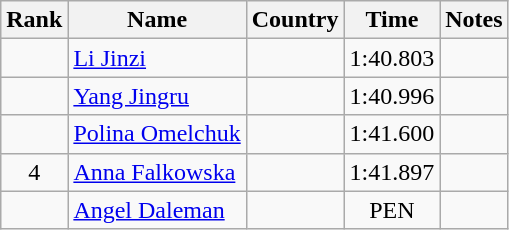<table class="wikitable sortable" style="text-align:center">
<tr>
<th>Rank</th>
<th>Name</th>
<th>Country</th>
<th>Time</th>
<th>Notes</th>
</tr>
<tr>
<td></td>
<td align=left><a href='#'>Li Jinzi</a></td>
<td align=left></td>
<td>1:40.803</td>
<td></td>
</tr>
<tr>
<td></td>
<td align=left><a href='#'>Yang Jingru</a></td>
<td align=left></td>
<td>1:40.996</td>
<td></td>
</tr>
<tr>
<td></td>
<td align=left><a href='#'>Polina Omelchuk</a></td>
<td align=left></td>
<td>1:41.600</td>
<td></td>
</tr>
<tr>
<td>4</td>
<td align=left><a href='#'>Anna Falkowska</a></td>
<td align=left></td>
<td>1:41.897</td>
<td></td>
</tr>
<tr>
<td></td>
<td align=left><a href='#'>Angel Daleman</a></td>
<td align=left></td>
<td>PEN</td>
<td></td>
</tr>
</table>
